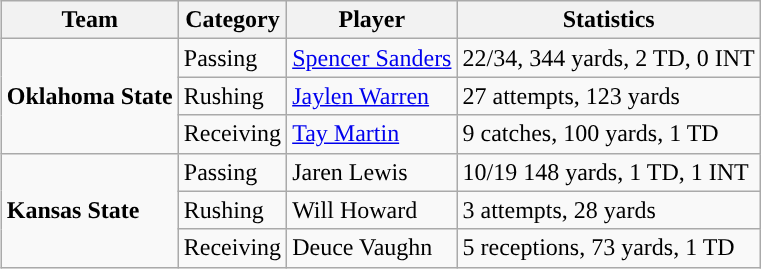<table class="wikitable" style="float: right;">
<tr>
<th>Team</th>
<th>Category</th>
<th>Player</th>
<th>Statistics</th>
</tr>
<tr>
<td rowspan=3><strong>Oklahoma State</strong></td>
<td>Passing</td>
<td><a href='#'>Spencer Sanders</a></td>
<td>22/34, 344 yards, 2 TD, 0 INT</td>
</tr>
<tr>
<td>Rushing</td>
<td><a href='#'>Jaylen Warren</a></td>
<td>27 attempts, 123 yards</td>
</tr>
<tr>
<td>Receiving</td>
<td><a href='#'>Tay Martin</a></td>
<td>9 catches, 100 yards, 1 TD</td>
</tr>
<tr>
<td rowspan=3><strong>Kansas State</strong></td>
<td>Passing</td>
<td>Jaren Lewis</td>
<td>10/19 148 yards, 1 TD, 1 INT</td>
</tr>
<tr>
<td>Rushing</td>
<td>Will Howard</td>
<td>3 attempts, 28 yards</td>
</tr>
<tr>
<td>Receiving</td>
<td>Deuce Vaughn</td>
<td>5 receptions, 73 yards, 1 TD</td>
</tr>
</table>
